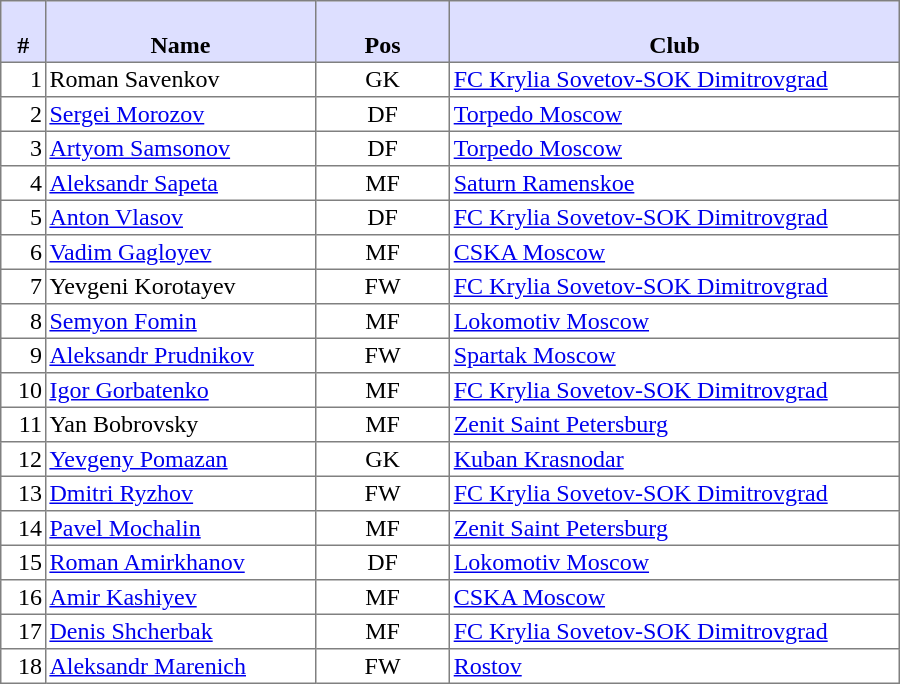<table style=border-collapse:collapse border=1 cellspacing=0 cellpadding=2 width=600>
<tr>
<th bgcolor="#DDDFFF" width="5%"><br> # </th>
<th bgcolor="#DDDFFF" width="30%"><br>Name</th>
<th bgcolor="#DDDFFF" width="15%"><br>Pos</th>
<th bgcolor="#DDDFFF" width="50%"><br>Club</th>
</tr>
<tr>
<td align=right>1</td>
<td>Roman Savenkov</td>
<td align=center>GK</td>
<td><a href='#'>FC Krylia Sovetov-SOK Dimitrovgrad</a> </td>
</tr>
<tr>
<td align=right>2</td>
<td><a href='#'>Sergei Morozov</a></td>
<td align=center>DF</td>
<td><a href='#'>Torpedo Moscow</a> </td>
</tr>
<tr>
<td align=right>3</td>
<td><a href='#'>Artyom Samsonov</a></td>
<td align=center>DF</td>
<td><a href='#'>Torpedo Moscow</a> </td>
</tr>
<tr>
<td align=right>4</td>
<td><a href='#'>Aleksandr Sapeta</a></td>
<td align=center>MF</td>
<td><a href='#'>Saturn Ramenskoe</a> </td>
</tr>
<tr>
<td align=right>5</td>
<td><a href='#'>Anton Vlasov</a></td>
<td align=center>DF</td>
<td><a href='#'>FC Krylia Sovetov-SOK Dimitrovgrad</a> </td>
</tr>
<tr>
<td align=right>6</td>
<td><a href='#'>Vadim Gagloyev</a></td>
<td align=center>MF</td>
<td><a href='#'>CSKA Moscow</a> </td>
</tr>
<tr>
<td align=right>7</td>
<td>Yevgeni Korotayev</td>
<td align=center>FW</td>
<td><a href='#'>FC Krylia Sovetov-SOK Dimitrovgrad</a> </td>
</tr>
<tr>
<td align=right>8</td>
<td><a href='#'>Semyon Fomin</a></td>
<td align=center>MF</td>
<td><a href='#'>Lokomotiv Moscow</a> </td>
</tr>
<tr>
<td align=right>9</td>
<td><a href='#'>Aleksandr Prudnikov</a></td>
<td align=center>FW</td>
<td><a href='#'>Spartak Moscow</a> </td>
</tr>
<tr>
<td align=right>10</td>
<td><a href='#'>Igor Gorbatenko</a></td>
<td align=center>MF</td>
<td><a href='#'>FC Krylia Sovetov-SOK Dimitrovgrad</a> </td>
</tr>
<tr>
<td align=right>11</td>
<td>Yan Bobrovsky</td>
<td align=center>MF</td>
<td><a href='#'>Zenit Saint Petersburg</a> </td>
</tr>
<tr>
<td align=right>12</td>
<td><a href='#'>Yevgeny Pomazan</a></td>
<td align=center>GK</td>
<td><a href='#'>Kuban Krasnodar</a> </td>
</tr>
<tr>
<td align=right>13</td>
<td><a href='#'>Dmitri Ryzhov</a></td>
<td align=center>FW</td>
<td><a href='#'>FC Krylia Sovetov-SOK Dimitrovgrad</a> </td>
</tr>
<tr>
<td align=right>14</td>
<td><a href='#'>Pavel Mochalin</a></td>
<td align=center>MF</td>
<td><a href='#'>Zenit Saint Petersburg</a> </td>
</tr>
<tr>
<td align=right>15</td>
<td><a href='#'>Roman Amirkhanov</a></td>
<td align=center>DF</td>
<td><a href='#'>Lokomotiv Moscow</a> </td>
</tr>
<tr>
<td align=right>16</td>
<td><a href='#'>Amir Kashiyev</a></td>
<td align=center>MF</td>
<td><a href='#'>CSKA Moscow</a> </td>
</tr>
<tr>
<td align=right>17</td>
<td><a href='#'>Denis Shcherbak</a></td>
<td align=center>MF</td>
<td><a href='#'>FC Krylia Sovetov-SOK Dimitrovgrad</a> </td>
</tr>
<tr>
<td align=right>18</td>
<td><a href='#'>Aleksandr Marenich</a></td>
<td align=center>FW</td>
<td><a href='#'>Rostov</a> </td>
</tr>
</table>
